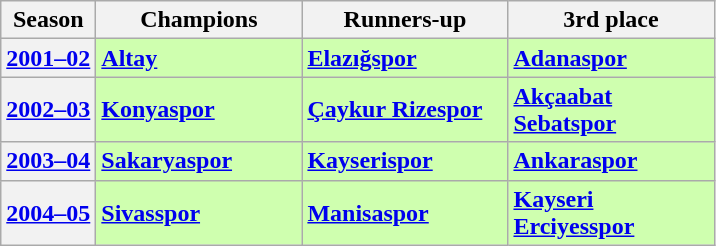<table class="wikitable sortable">
<tr>
<th scope=col>Season</th>
<th scope=col width="130px">Champions</th>
<th scope=col width="130px">Runners-up</th>
<th scope=col width="130px">3rd place</th>
</tr>
<tr>
<th style="text-align:center"><a href='#'>2001–02</a></th>
<td bgcolor=cfffaf><strong><a href='#'>Altay</a></strong></td>
<td bgcolor=cfffaf><strong><a href='#'>Elazığspor</a></strong></td>
<td bgcolor=cfffaf><strong><a href='#'>Adanaspor</a></strong></td>
</tr>
<tr>
<th style="text-align:center"><a href='#'>2002–03</a></th>
<td bgcolor=cfffaf><strong><a href='#'>Konyaspor</a></strong></td>
<td bgcolor=cfffaf><strong><a href='#'>Çaykur Rizespor</a></strong></td>
<td bgcolor=cfffaf><strong><a href='#'>Akçaabat Sebatspor</a></strong></td>
</tr>
<tr>
<th style="text-align:center"><a href='#'>2003–04</a></th>
<td bgcolor=cfffaf><strong><a href='#'>Sakaryaspor</a></strong></td>
<td bgcolor=cfffaf><strong><a href='#'>Kayserispor</a></strong> </td>
<td bgcolor=cfffaf><strong><a href='#'>Ankaraspor</a></strong></td>
</tr>
<tr>
<th style="text-align:center"><a href='#'>2004–05</a></th>
<td bgcolor=cfffaf><strong><a href='#'>Sivasspor</a></strong></td>
<td bgcolor=cfffaf><strong><a href='#'>Manisaspor</a></strong></td>
<td bgcolor=cfffaf><strong><a href='#'>Kayseri Erciyesspor</a></strong></td>
</tr>
</table>
